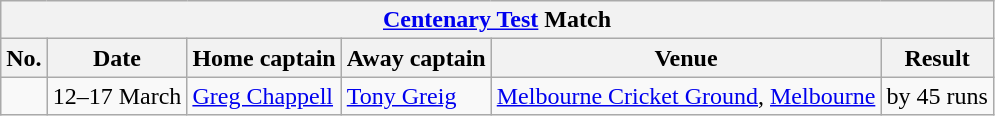<table class="wikitable">
<tr>
<th colspan="9"><a href='#'>Centenary Test</a> Match</th>
</tr>
<tr>
<th>No.</th>
<th>Date</th>
<th>Home captain</th>
<th>Away captain</th>
<th>Venue</th>
<th>Result</th>
</tr>
<tr>
<td></td>
<td>12–17 March</td>
<td><a href='#'>Greg Chappell</a></td>
<td><a href='#'>Tony Greig</a></td>
<td><a href='#'>Melbourne Cricket Ground</a>, <a href='#'>Melbourne</a></td>
<td> by 45 runs</td>
</tr>
</table>
